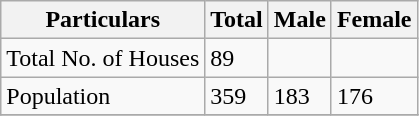<table class="wikitable sortable">
<tr>
<th>Particulars</th>
<th>Total</th>
<th>Male</th>
<th>Female</th>
</tr>
<tr>
<td>Total No. of Houses</td>
<td>89</td>
<td></td>
<td></td>
</tr>
<tr>
<td>Population</td>
<td>359</td>
<td>183</td>
<td>176</td>
</tr>
<tr>
</tr>
</table>
